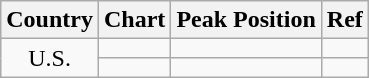<table class="wikitable">
<tr>
<th>Country</th>
<th>Chart</th>
<th>Peak Position</th>
<th>Ref</th>
</tr>
<tr>
<td rowspan="2" style="text-align:center;">U.S.</td>
<td></td>
<td></td>
<td></td>
</tr>
<tr>
<td></td>
<td></td>
<td></td>
</tr>
</table>
